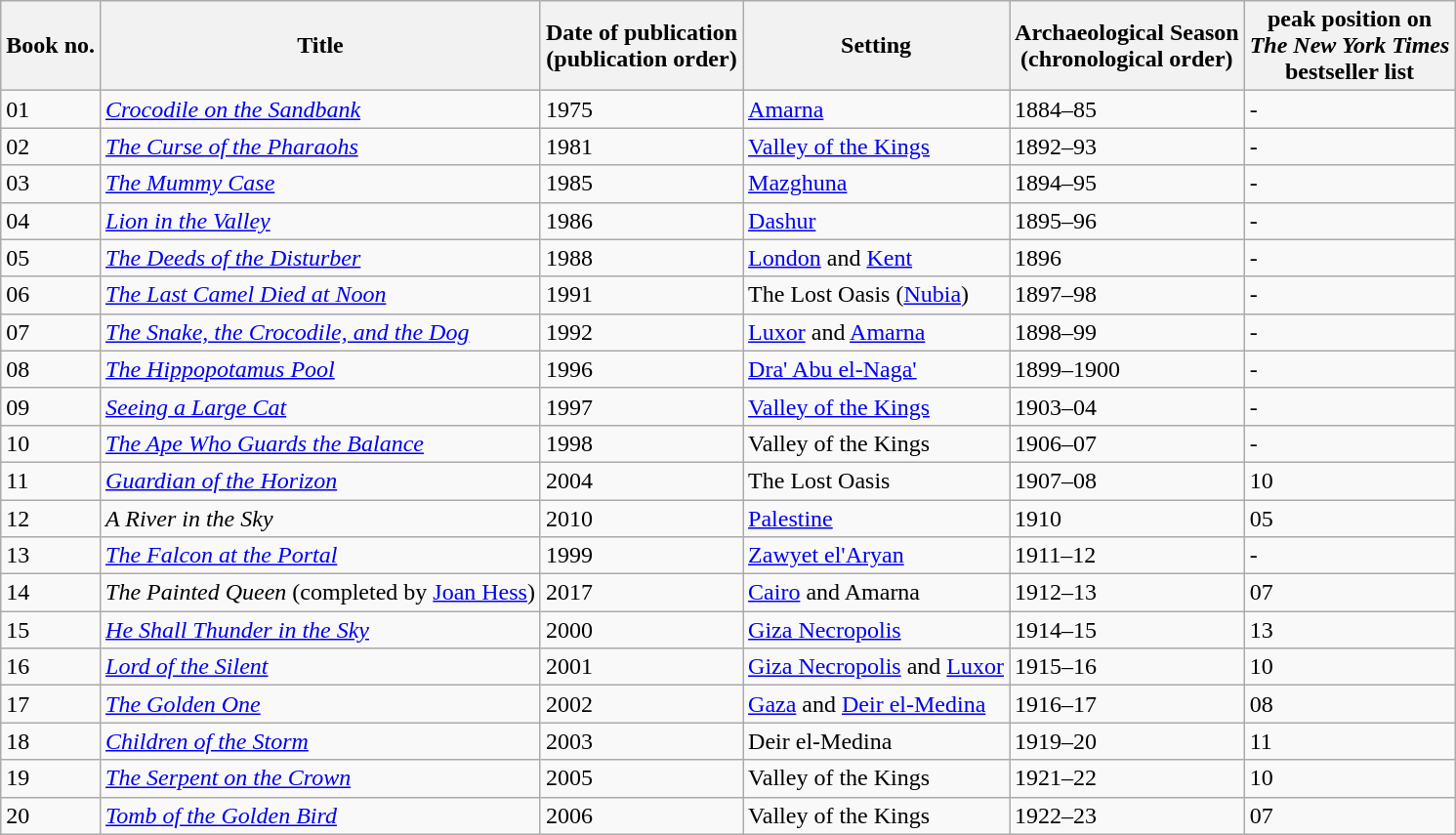<table class="wikitable sortable">
<tr>
<th class="unsortable">Book no.</th>
<th class="unsortable">Title</th>
<th>Date of publication<br>(publication order)</th>
<th class="sortable">Setting</th>
<th>Archaeological Season<br>(chronological order)</th>
<th>peak position on<br><em>The New York Times</em><br>bestseller list</th>
</tr>
<tr>
<td>01</td>
<td><em><a href='#'>Crocodile on the Sandbank</a></em></td>
<td>1975</td>
<td><a href='#'>Amarna</a></td>
<td>1884–85</td>
<td>-</td>
</tr>
<tr>
<td>02</td>
<td><em><a href='#'>The Curse of the Pharaohs</a></em></td>
<td>1981</td>
<td><a href='#'>Valley of the Kings</a></td>
<td>1892–93</td>
<td>-</td>
</tr>
<tr>
<td>03</td>
<td><em><a href='#'>The Mummy Case</a></em></td>
<td>1985</td>
<td><a href='#'>Mazghuna</a></td>
<td>1894–95</td>
<td>-</td>
</tr>
<tr>
<td>04</td>
<td><em><a href='#'>Lion in the Valley</a></em></td>
<td>1986</td>
<td><a href='#'>Dashur</a></td>
<td>1895–96</td>
<td>-</td>
</tr>
<tr>
<td>05</td>
<td><em><a href='#'>The Deeds of the Disturber</a></em></td>
<td>1988</td>
<td><a href='#'>London</a> and <a href='#'>Kent</a></td>
<td>1896</td>
<td>-</td>
</tr>
<tr>
<td>06</td>
<td><em><a href='#'>The Last Camel Died at Noon</a></em></td>
<td>1991</td>
<td>The Lost Oasis (<a href='#'>Nubia</a>)</td>
<td>1897–98</td>
<td>-</td>
</tr>
<tr>
<td>07</td>
<td><em><a href='#'>The Snake, the Crocodile, and the Dog</a></em></td>
<td>1992</td>
<td><a href='#'>Luxor</a> and <a href='#'>Amarna</a></td>
<td>1898–99</td>
<td>-</td>
</tr>
<tr>
<td>08</td>
<td><em><a href='#'>The Hippopotamus Pool</a></em></td>
<td>1996</td>
<td><a href='#'>Dra' Abu el-Naga'</a></td>
<td>1899–1900</td>
<td>-</td>
</tr>
<tr>
<td>09</td>
<td><em><a href='#'>Seeing a Large Cat</a></em></td>
<td>1997</td>
<td><a href='#'>Valley of the Kings</a></td>
<td>1903–04</td>
<td>-</td>
</tr>
<tr>
<td>10</td>
<td><em><a href='#'>The Ape Who Guards the Balance</a></em></td>
<td>1998</td>
<td>Valley of the Kings</td>
<td>1906–07</td>
<td>-</td>
</tr>
<tr>
<td>11</td>
<td><em><a href='#'>Guardian of the Horizon</a></em></td>
<td>2004</td>
<td>The Lost Oasis</td>
<td>1907–08</td>
<td>10</td>
</tr>
<tr>
<td>12</td>
<td><em>A River in the Sky</em></td>
<td>2010</td>
<td><a href='#'>Palestine</a></td>
<td>1910</td>
<td>05</td>
</tr>
<tr>
<td>13</td>
<td><em><a href='#'>The Falcon at the Portal</a></em></td>
<td>1999</td>
<td><a href='#'>Zawyet el'Aryan</a></td>
<td>1911–12</td>
<td>-</td>
</tr>
<tr>
<td>14</td>
<td><em>The Painted Queen</em> (completed by <a href='#'>Joan Hess</a>)</td>
<td>2017</td>
<td><a href='#'>Cairo</a> and Amarna</td>
<td>1912–13</td>
<td>07</td>
</tr>
<tr>
<td>15</td>
<td><em><a href='#'>He Shall Thunder in the Sky</a></em></td>
<td>2000</td>
<td><a href='#'>Giza Necropolis</a></td>
<td>1914–15</td>
<td>13</td>
</tr>
<tr>
<td>16</td>
<td><em><a href='#'>Lord of the Silent</a></em></td>
<td>2001</td>
<td><a href='#'>Giza Necropolis</a> and <a href='#'>Luxor</a></td>
<td>1915–16</td>
<td>10</td>
</tr>
<tr>
<td>17</td>
<td><em><a href='#'>The Golden One</a></em></td>
<td>2002</td>
<td><a href='#'>Gaza</a> and <a href='#'>Deir el-Medina</a></td>
<td>1916–17</td>
<td>08</td>
</tr>
<tr>
<td>18</td>
<td><em><a href='#'>Children of the Storm</a></em></td>
<td>2003</td>
<td>Deir el-Medina</td>
<td>1919–20</td>
<td>11</td>
</tr>
<tr>
<td>19</td>
<td><em><a href='#'>The Serpent on the Crown</a></em></td>
<td>2005</td>
<td>Valley of the Kings</td>
<td>1921–22</td>
<td>10</td>
</tr>
<tr>
<td>20</td>
<td><em><a href='#'>Tomb of the Golden Bird</a></em></td>
<td>2006</td>
<td>Valley of the Kings</td>
<td>1922–23</td>
<td>07</td>
</tr>
</table>
